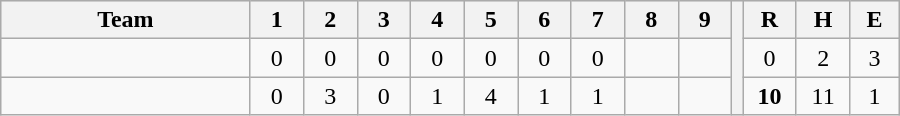<table border=1 cellspacing=0 width=600 style="margin-left:3em;" class="wikitable">
<tr style="text-align:center; background-color:#e6e6e6;">
<th align=left width=28%>Team</th>
<th width=6%>1</th>
<th width=6%>2</th>
<th width=6%>3</th>
<th width=6%>4</th>
<th width=6%>5</th>
<th width=6%>6</th>
<th width=6%>7</th>
<th width=6%>8</th>
<th width=6%>9</th>
<th rowspan="3" width=0.5%></th>
<th width=6%>R</th>
<th width=6%>H</th>
<th width=6%>E</th>
</tr>
<tr style="text-align:center;">
<td align=left></td>
<td>0</td>
<td>0</td>
<td>0</td>
<td>0</td>
<td>0</td>
<td>0</td>
<td>0</td>
<td></td>
<td></td>
<td>0</td>
<td>2</td>
<td>3</td>
</tr>
<tr style="text-align:center;">
<td align=left></td>
<td>0</td>
<td>3</td>
<td>0</td>
<td>1</td>
<td>4</td>
<td>1</td>
<td>1</td>
<td></td>
<td></td>
<td><strong>10</strong></td>
<td>11</td>
<td>1</td>
</tr>
</table>
